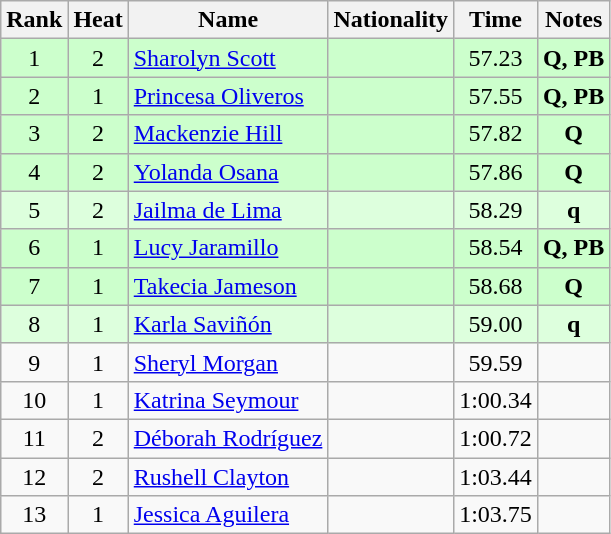<table class="wikitable sortable" style="text-align:center">
<tr>
<th>Rank</th>
<th>Heat</th>
<th>Name</th>
<th>Nationality</th>
<th>Time</th>
<th>Notes</th>
</tr>
<tr bgcolor=ccffcc>
<td>1</td>
<td>2</td>
<td align=left><a href='#'>Sharolyn Scott</a></td>
<td align=left></td>
<td>57.23</td>
<td><strong>Q, PB</strong></td>
</tr>
<tr bgcolor=ccffcc>
<td>2</td>
<td>1</td>
<td align=left><a href='#'>Princesa Oliveros</a></td>
<td align=left></td>
<td>57.55</td>
<td><strong>Q, PB</strong></td>
</tr>
<tr bgcolor=ccffcc>
<td>3</td>
<td>2</td>
<td align=left><a href='#'>Mackenzie Hill</a></td>
<td align=left></td>
<td>57.82</td>
<td><strong>Q</strong></td>
</tr>
<tr bgcolor=ccffcc>
<td>4</td>
<td>2</td>
<td align=left><a href='#'>Yolanda Osana</a></td>
<td align=left></td>
<td>57.86</td>
<td><strong>Q</strong></td>
</tr>
<tr bgcolor=ddffdd>
<td>5</td>
<td>2</td>
<td align=left><a href='#'>Jailma de Lima</a></td>
<td align=left></td>
<td>58.29</td>
<td><strong>q</strong></td>
</tr>
<tr bgcolor=ccffcc>
<td>6</td>
<td>1</td>
<td align=left><a href='#'>Lucy Jaramillo</a></td>
<td align=left></td>
<td>58.54</td>
<td><strong>Q, PB</strong></td>
</tr>
<tr bgcolor=ccffcc>
<td>7</td>
<td>1</td>
<td align=left><a href='#'>Takecia Jameson</a></td>
<td align=left></td>
<td>58.68</td>
<td><strong>Q</strong></td>
</tr>
<tr bgcolor=ddffdd>
<td>8</td>
<td>1</td>
<td align=left><a href='#'>Karla Saviñón</a></td>
<td align=left></td>
<td>59.00</td>
<td><strong>q</strong></td>
</tr>
<tr>
<td>9</td>
<td>1</td>
<td align=left><a href='#'>Sheryl Morgan</a></td>
<td align=left></td>
<td>59.59</td>
<td></td>
</tr>
<tr>
<td>10</td>
<td>1</td>
<td align=left><a href='#'>Katrina Seymour</a></td>
<td align=left></td>
<td>1:00.34</td>
<td></td>
</tr>
<tr>
<td>11</td>
<td>2</td>
<td align=left><a href='#'>Déborah Rodríguez</a></td>
<td align=left></td>
<td>1:00.72</td>
<td></td>
</tr>
<tr>
<td>12</td>
<td>2</td>
<td align=left><a href='#'>Rushell Clayton</a></td>
<td align=left></td>
<td>1:03.44</td>
<td></td>
</tr>
<tr>
<td>13</td>
<td>1</td>
<td align=left><a href='#'>Jessica Aguilera</a></td>
<td align=left></td>
<td>1:03.75</td>
<td></td>
</tr>
</table>
